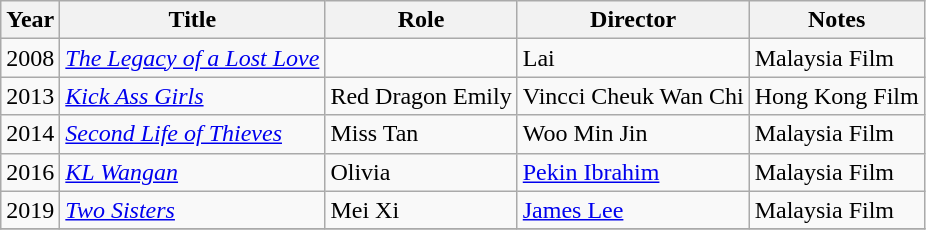<table class="wikitable sortable">
<tr>
<th>Year</th>
<th>Title</th>
<th>Role</th>
<th>Director</th>
<th class="unsortable">Notes</th>
</tr>
<tr>
<td>2008</td>
<td><em><a href='#'>The Legacy of a Lost Love</a></em></td>
<td></td>
<td>Lai</td>
<td>Malaysia Film</td>
</tr>
<tr>
<td>2013</td>
<td><em><a href='#'>Kick Ass Girls</a></em></td>
<td>Red Dragon Emily</td>
<td>Vincci Cheuk Wan Chi</td>
<td>Hong Kong Film</td>
</tr>
<tr>
<td>2014</td>
<td><em><a href='#'>Second Life of Thieves</a></em></td>
<td>Miss Tan</td>
<td>Woo Min Jin</td>
<td>Malaysia Film</td>
</tr>
<tr>
<td>2016</td>
<td><em><a href='#'>KL Wangan</a></em></td>
<td>Olivia</td>
<td><a href='#'>Pekin Ibrahim</a></td>
<td>Malaysia Film</td>
</tr>
<tr>
<td>2019</td>
<td><a href='#'><em>Two Sisters</em></a></td>
<td>Mei Xi</td>
<td><a href='#'>James Lee</a></td>
<td>Malaysia Film</td>
</tr>
<tr>
</tr>
</table>
